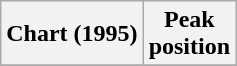<table class="wikitable plainrowheaders">
<tr>
<th scope="col">Chart (1995)</th>
<th scope="col">Peak<br>position</th>
</tr>
<tr>
</tr>
</table>
